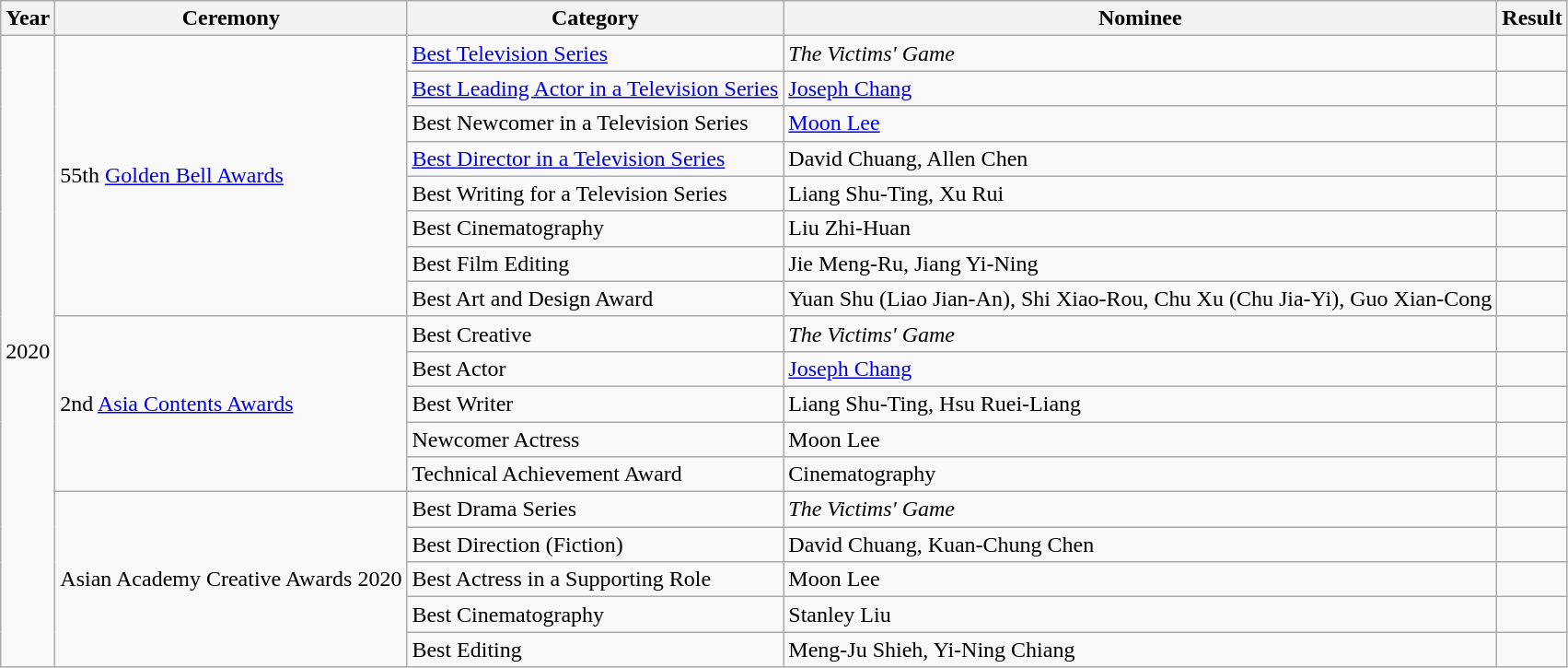<table class="wikitable">
<tr>
<th>Year</th>
<th>Ceremony</th>
<th>Category</th>
<th>Nominee</th>
<th>Result</th>
</tr>
<tr>
<td rowspan=18>2020</td>
<td rowspan=8>55th <a href='#'>Golden Bell Awards</a></td>
<td><a href='#'>Best Television Series</a></td>
<td><em>The Victims' Game</em></td>
<td></td>
</tr>
<tr>
<td><a href='#'>Best Leading Actor in a Television Series</a></td>
<td><a href='#'>Joseph Chang</a></td>
<td></td>
</tr>
<tr>
<td>Best Newcomer in a Television Series</td>
<td><a href='#'>Moon Lee</a></td>
<td></td>
</tr>
<tr>
<td><a href='#'>Best Director in a Television Series</a></td>
<td>David Chuang, Allen Chen</td>
<td></td>
</tr>
<tr>
<td>Best Writing for a Television Series</td>
<td>Liang Shu-Ting, Xu Rui</td>
<td></td>
</tr>
<tr>
<td>Best Cinematography</td>
<td>Liu Zhi-Huan</td>
<td></td>
</tr>
<tr>
<td>Best Film Editing</td>
<td>Jie Meng-Ru, Jiang Yi-Ning</td>
<td></td>
</tr>
<tr>
<td>Best Art and Design Award</td>
<td>Yuan Shu (Liao Jian-An), Shi Xiao-Rou, Chu Xu (Chu Jia-Yi), Guo Xian-Cong</td>
<td></td>
</tr>
<tr>
<td rowspan=5>2nd <a href='#'>Asia Contents Awards</a></td>
<td>Best Creative</td>
<td><em>The Victims' Game</em></td>
<td></td>
</tr>
<tr>
<td>Best Actor</td>
<td><a href='#'>Joseph Chang</a></td>
<td></td>
</tr>
<tr>
<td>Best Writer</td>
<td>Liang Shu-Ting, Hsu Ruei-Liang</td>
<td></td>
</tr>
<tr>
<td>Newcomer Actress</td>
<td>Moon Lee</td>
<td></td>
</tr>
<tr>
<td>Technical Achievement Award</td>
<td>Cinematography</td>
<td></td>
</tr>
<tr>
<td rowspan=5>Asian Academy Creative Awards 2020</td>
<td>Best Drama Series</td>
<td><em>The Victims' Game</em></td>
<td></td>
</tr>
<tr>
<td>Best Direction (Fiction)</td>
<td>David Chuang, Kuan-Chung Chen</td>
<td></td>
</tr>
<tr>
<td>Best Actress in a Supporting Role</td>
<td>Moon Lee</td>
<td></td>
</tr>
<tr>
<td>Best Cinematography</td>
<td>Stanley Liu</td>
<td></td>
</tr>
<tr>
<td>Best Editing</td>
<td>Meng-Ju Shieh, Yi-Ning Chiang</td>
<td></td>
</tr>
</table>
